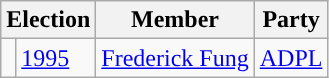<table class="wikitable">
<tr>
<th colspan="2">Election</th>
<th>Member</th>
<th>Party</th>
</tr>
<tr>
<td style="background-color: "></td>
<td><a href='#'>1995</a></td>
<td><a href='#'>Frederick Fung</a></td>
<td><a href='#'>ADPL</a></td>
</tr>
</table>
